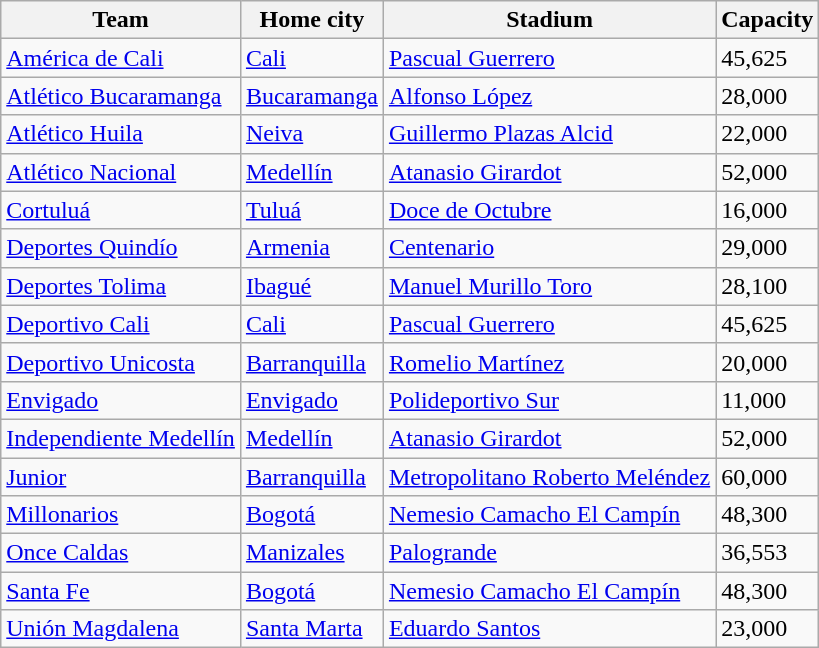<table class="wikitable sortable">
<tr>
<th>Team</th>
<th>Home city</th>
<th>Stadium</th>
<th>Capacity</th>
</tr>
<tr>
<td><a href='#'>América de Cali</a></td>
<td><a href='#'>Cali</a></td>
<td><a href='#'>Pascual Guerrero</a></td>
<td>45,625</td>
</tr>
<tr>
<td><a href='#'>Atlético Bucaramanga</a></td>
<td><a href='#'>Bucaramanga</a></td>
<td><a href='#'>Alfonso López</a></td>
<td>28,000</td>
</tr>
<tr>
<td><a href='#'>Atlético Huila</a></td>
<td><a href='#'>Neiva</a></td>
<td><a href='#'>Guillermo Plazas Alcid</a></td>
<td>22,000</td>
</tr>
<tr>
<td><a href='#'>Atlético Nacional</a></td>
<td><a href='#'>Medellín</a></td>
<td><a href='#'>Atanasio Girardot</a></td>
<td>52,000</td>
</tr>
<tr>
<td><a href='#'>Cortuluá</a></td>
<td><a href='#'>Tuluá</a></td>
<td><a href='#'>Doce de Octubre</a></td>
<td>16,000</td>
</tr>
<tr>
<td><a href='#'>Deportes Quindío</a></td>
<td><a href='#'>Armenia</a></td>
<td><a href='#'>Centenario</a></td>
<td>29,000</td>
</tr>
<tr>
<td><a href='#'>Deportes Tolima</a></td>
<td><a href='#'>Ibagué</a></td>
<td><a href='#'>Manuel Murillo Toro</a></td>
<td>28,100</td>
</tr>
<tr>
<td><a href='#'>Deportivo Cali</a></td>
<td><a href='#'>Cali</a></td>
<td><a href='#'>Pascual Guerrero</a></td>
<td>45,625</td>
</tr>
<tr>
<td><a href='#'>Deportivo Unicosta</a></td>
<td><a href='#'>Barranquilla</a></td>
<td><a href='#'>Romelio Martínez</a></td>
<td>20,000</td>
</tr>
<tr>
<td><a href='#'>Envigado</a></td>
<td><a href='#'>Envigado</a></td>
<td><a href='#'>Polideportivo Sur</a></td>
<td>11,000</td>
</tr>
<tr>
<td><a href='#'>Independiente Medellín</a></td>
<td><a href='#'>Medellín</a></td>
<td><a href='#'>Atanasio Girardot</a></td>
<td>52,000</td>
</tr>
<tr>
<td><a href='#'>Junior</a></td>
<td><a href='#'>Barranquilla</a></td>
<td><a href='#'>Metropolitano Roberto Meléndez</a></td>
<td>60,000</td>
</tr>
<tr>
<td><a href='#'>Millonarios</a></td>
<td><a href='#'>Bogotá</a></td>
<td><a href='#'>Nemesio Camacho El Campín</a></td>
<td>48,300</td>
</tr>
<tr>
<td><a href='#'>Once Caldas</a></td>
<td><a href='#'>Manizales</a></td>
<td><a href='#'>Palogrande</a></td>
<td>36,553</td>
</tr>
<tr>
<td><a href='#'>Santa Fe</a></td>
<td><a href='#'>Bogotá</a></td>
<td><a href='#'>Nemesio Camacho El Campín</a></td>
<td>48,300</td>
</tr>
<tr>
<td><a href='#'>Unión Magdalena</a></td>
<td><a href='#'>Santa Marta</a></td>
<td><a href='#'>Eduardo Santos</a></td>
<td>23,000</td>
</tr>
</table>
